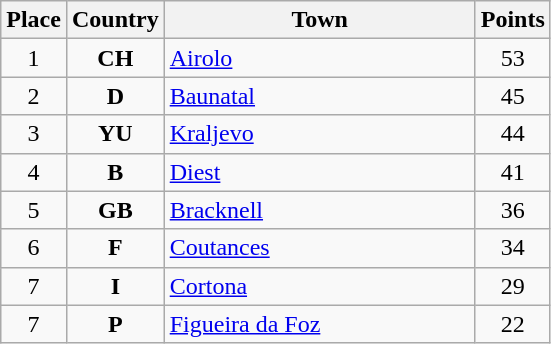<table class="wikitable">
<tr>
<th width="25">Place</th>
<th width="25">Country</th>
<th width="200">Town</th>
<th width="25">Points</th>
</tr>
<tr>
<td align="center">1</td>
<td align="center"><strong>CH</strong></td>
<td align="left"><a href='#'>Airolo</a></td>
<td align="center">53</td>
</tr>
<tr>
<td align="center">2</td>
<td align="center"><strong>D</strong></td>
<td align="left"><a href='#'>Baunatal</a></td>
<td align="center">45</td>
</tr>
<tr>
<td align="center">3</td>
<td align="center"><strong>YU</strong></td>
<td align="left"><a href='#'>Kraljevo</a></td>
<td align="center">44</td>
</tr>
<tr>
<td align="center">4</td>
<td align="center"><strong>B</strong></td>
<td align="left"><a href='#'>Diest</a></td>
<td align="center">41</td>
</tr>
<tr>
<td align="center">5</td>
<td align="center"><strong>GB</strong></td>
<td align="left"><a href='#'>Bracknell</a></td>
<td align="center">36</td>
</tr>
<tr>
<td align="center">6</td>
<td align="center"><strong>F</strong></td>
<td align="left"><a href='#'>Coutances</a></td>
<td align="center">34</td>
</tr>
<tr>
<td align="center">7</td>
<td align="center"><strong>I</strong></td>
<td align="left"><a href='#'>Cortona</a></td>
<td align="center">29</td>
</tr>
<tr>
<td align="center">7</td>
<td align="center"><strong>P</strong></td>
<td align="left"><a href='#'>Figueira da Foz</a></td>
<td align="center">22</td>
</tr>
</table>
